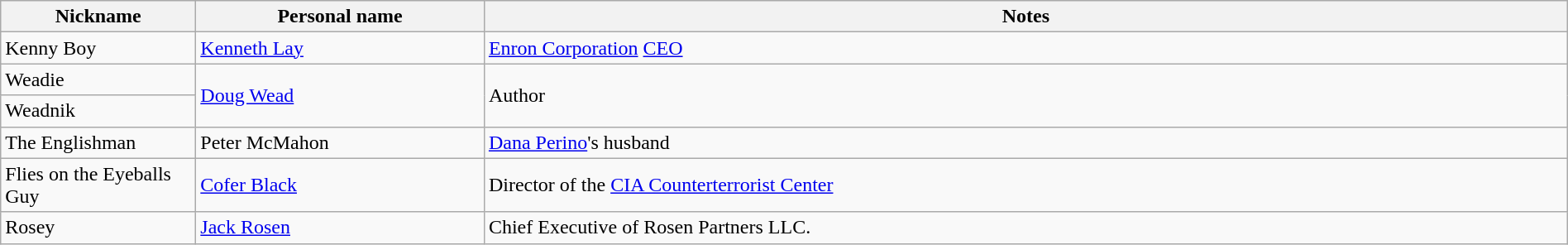<table class="wikitable" style="width:100%;">
<tr>
<th style="width:150px">Nickname</th>
<th style="width:225px">Personal name</th>
<th>Notes</th>
</tr>
<tr>
<td>Kenny Boy</td>
<td><a href='#'>Kenneth Lay</a></td>
<td><a href='#'>Enron Corporation</a> <a href='#'>CEO</a></td>
</tr>
<tr>
<td>Weadie</td>
<td rowspan="2"><a href='#'>Doug Wead</a></td>
<td rowspan="2">Author</td>
</tr>
<tr>
<td>Weadnik</td>
</tr>
<tr>
<td>The Englishman</td>
<td>Peter McMahon</td>
<td><a href='#'>Dana Perino</a>'s husband</td>
</tr>
<tr>
<td>Flies on the Eyeballs Guy</td>
<td><a href='#'>Cofer Black</a></td>
<td>Director of the <a href='#'>CIA Counterterrorist Center</a></td>
</tr>
<tr>
<td>Rosey</td>
<td><a href='#'>Jack Rosen</a></td>
<td>Chief Executive of Rosen Partners LLC.</td>
</tr>
</table>
